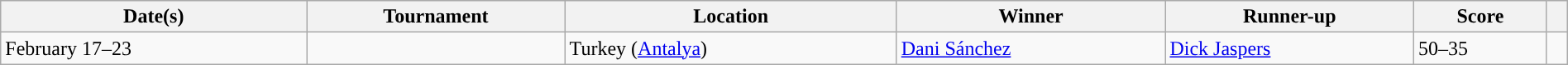<table class="sortable wikitable plainrowheaders" style="width:100%; margin:1em auto 1em auto;">
<tr>
<th scope="col">Date(s)</th>
<th scope="col">Tournament</th>
<th scope="col">Location</th>
<th scope="col" class="unsortable">Winner</th>
<th scope="col" class="unsortable">Runner-up</th>
<th scope="col" class="unsortable">Score</th>
<th scope="col" class="unsortable"></th>
</tr>
<tr>
<td scope="row">February 17–23</td>
<td></td>
<td>Turkey (<a href='#'>Antalya</a>)</td>
<td><a href='#'>Dani Sánchez</a></td>
<td><a href='#'>Dick Jaspers</a></td>
<td>50–35</td>
<td style="text-align:center;"></td>
</tr>
</table>
